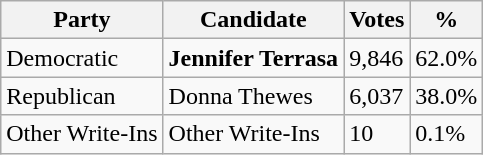<table class="wikitable">
<tr>
<th>Party</th>
<th>Candidate</th>
<th>Votes</th>
<th>%</th>
</tr>
<tr>
<td>Democratic</td>
<td><strong>Jennifer Terrasa</strong></td>
<td>9,846</td>
<td>62.0%</td>
</tr>
<tr>
<td>Republican</td>
<td>Donna Thewes</td>
<td>6,037</td>
<td>38.0%</td>
</tr>
<tr>
<td>Other Write-Ins</td>
<td>Other Write-Ins</td>
<td>10</td>
<td>0.1%</td>
</tr>
</table>
